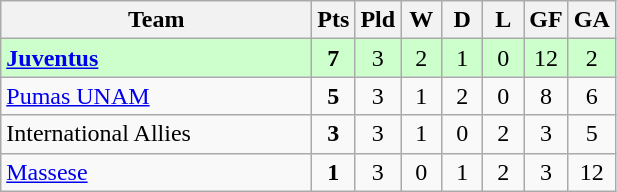<table class="wikitable" style="text-align:center;">
<tr>
<th width=200>Team</th>
<th width=20>Pts</th>
<th width=20>Pld</th>
<th width=20>W</th>
<th width=20>D</th>
<th width=20>L</th>
<th width=20>GF</th>
<th width=20>GA</th>
</tr>
<tr style="background:#ccffcc">
<td style="text-align:left">  <strong><a href='#'>Juventus</a></strong></td>
<td><strong>7</strong></td>
<td>3</td>
<td>2</td>
<td>1</td>
<td>0</td>
<td>12</td>
<td>2</td>
</tr>
<tr>
<td style="text-align:left"> <a href='#'>Pumas UNAM</a></td>
<td><strong>5</strong></td>
<td>3</td>
<td>1</td>
<td>2</td>
<td>0</td>
<td>8</td>
<td>6</td>
</tr>
<tr>
<td style="text-align:left"> International Allies</td>
<td><strong>3</strong></td>
<td>3</td>
<td>1</td>
<td>0</td>
<td>2</td>
<td>3</td>
<td>5</td>
</tr>
<tr>
<td style="text-align:left"> <a href='#'>Massese</a></td>
<td><strong>1</strong></td>
<td>3</td>
<td>0</td>
<td>1</td>
<td>2</td>
<td>3</td>
<td>12</td>
</tr>
</table>
